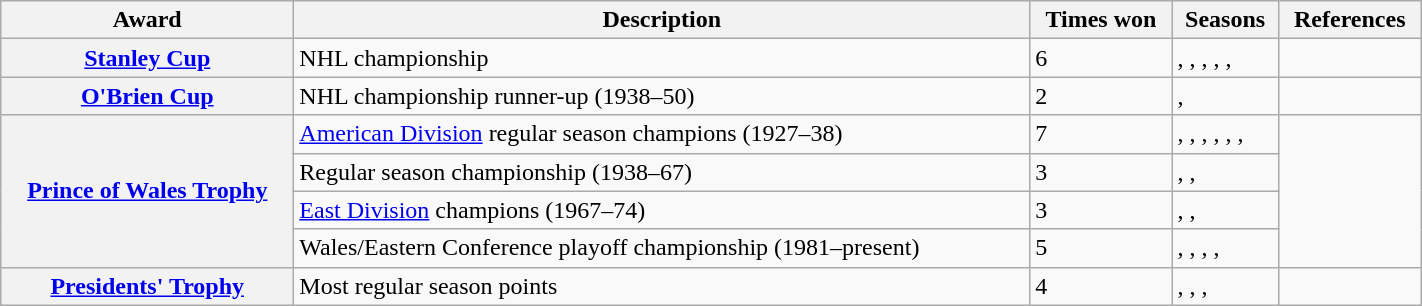<table class="wikitable" width="75%">
<tr>
<th scope="col">Award</th>
<th scope="col">Description</th>
<th scope="col">Times won</th>
<th scope="col">Seasons</th>
<th scope="col">References</th>
</tr>
<tr>
<th scope="row"><a href='#'>Stanley Cup</a></th>
<td>NHL championship</td>
<td>6</td>
<td>, , , , , </td>
<td></td>
</tr>
<tr>
<th scope="row"><a href='#'>O'Brien Cup</a></th>
<td>NHL championship runner-up (1938–50)</td>
<td>2</td>
<td>, </td>
<td></td>
</tr>
<tr>
<th scope="row" rowspan="4"><a href='#'>Prince of Wales Trophy</a></th>
<td><a href='#'>American Division</a> regular season champions (1927–38)</td>
<td>7</td>
<td>, , , , , , </td>
<td rowspan="4"></td>
</tr>
<tr>
<td>Regular season championship (1938–67)</td>
<td>3</td>
<td>, , </td>
</tr>
<tr>
<td><a href='#'>East Division</a> champions (1967–74)</td>
<td>3</td>
<td>, , </td>
</tr>
<tr>
<td>Wales/Eastern Conference playoff championship (1981–present)</td>
<td>5</td>
<td>, , , , </td>
</tr>
<tr>
<th scope="row"><a href='#'>Presidents' Trophy</a></th>
<td>Most regular season points</td>
<td>4</td>
<td>, , , </td>
<td></td>
</tr>
</table>
